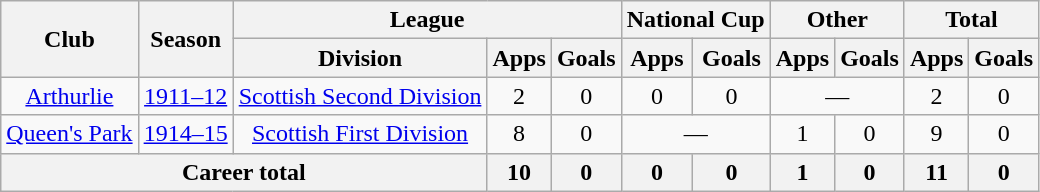<table class="wikitable" style="text-align: center;">
<tr>
<th rowspan="2">Club</th>
<th rowspan="2">Season</th>
<th colspan="3">League</th>
<th colspan="2">National Cup</th>
<th colspan="2">Other</th>
<th colspan="2">Total</th>
</tr>
<tr>
<th>Division</th>
<th>Apps</th>
<th>Goals</th>
<th>Apps</th>
<th>Goals</th>
<th>Apps</th>
<th>Goals</th>
<th>Apps</th>
<th>Goals</th>
</tr>
<tr>
<td><a href='#'>Arthurlie</a></td>
<td><a href='#'>1911–12</a></td>
<td><a href='#'>Scottish Second Division</a></td>
<td>2</td>
<td>0</td>
<td>0</td>
<td>0</td>
<td colspan="2">—</td>
<td>2</td>
<td>0</td>
</tr>
<tr>
<td><a href='#'>Queen's Park</a></td>
<td><a href='#'>1914–15</a></td>
<td><a href='#'>Scottish First Division</a></td>
<td>8</td>
<td>0</td>
<td colspan="2">—</td>
<td>1</td>
<td>0</td>
<td>9</td>
<td>0</td>
</tr>
<tr>
<th colspan="3">Career total</th>
<th>10</th>
<th>0</th>
<th>0</th>
<th>0</th>
<th>1</th>
<th>0</th>
<th>11</th>
<th>0</th>
</tr>
</table>
